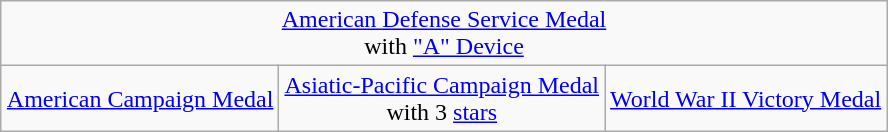<table class="wikitable" style="margin:1em auto; text-align:center;">
<tr>
<td colspan=3><a href='#'>American Defense Service Medal</a><br>with <a href='#'>"A" Device</a></td>
</tr>
<tr>
<td><a href='#'>American Campaign Medal</a></td>
<td><a href='#'>Asiatic-Pacific Campaign Medal</a><br>with 3 <a href='#'>stars</a></td>
<td><a href='#'>World War II Victory Medal</a></td>
</tr>
</table>
